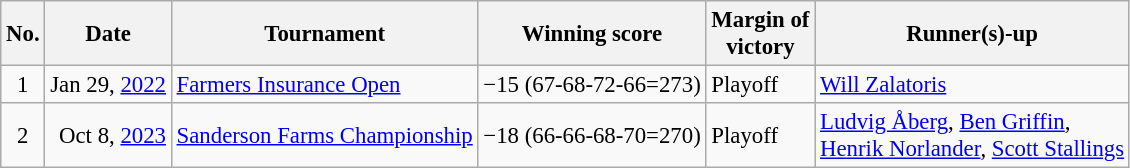<table class="wikitable" style="font-size:95%;">
<tr>
<th>No.</th>
<th>Date</th>
<th>Tournament</th>
<th>Winning score</th>
<th>Margin of<br>victory</th>
<th>Runner(s)-up</th>
</tr>
<tr>
<td align=center>1</td>
<td align=right>Jan 29, <a href='#'>2022</a></td>
<td><a href='#'>Farmers Insurance Open</a></td>
<td>−15 (67-68-72-66=273)</td>
<td>Playoff</td>
<td> <a href='#'>Will Zalatoris</a></td>
</tr>
<tr>
<td align=center>2</td>
<td align=right>Oct 8, <a href='#'>2023</a></td>
<td><a href='#'>Sanderson Farms Championship</a></td>
<td>−18 (66-66-68-70=270)</td>
<td>Playoff</td>
<td> <a href='#'>Ludvig Åberg</a>,  <a href='#'>Ben Griffin</a>,<br> <a href='#'>Henrik Norlander</a>,  <a href='#'>Scott Stallings</a></td>
</tr>
</table>
